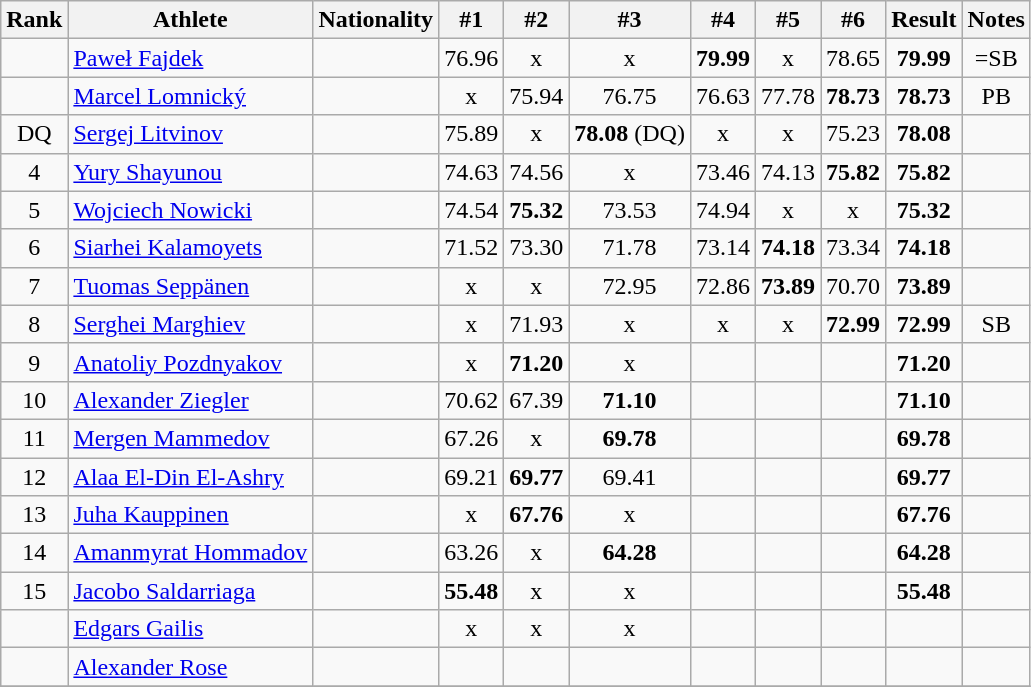<table class="wikitable sortable" style="text-align:center">
<tr>
<th>Rank</th>
<th>Athlete</th>
<th>Nationality</th>
<th>#1</th>
<th>#2</th>
<th>#3</th>
<th>#4</th>
<th>#5</th>
<th>#6</th>
<th>Result</th>
<th>Notes</th>
</tr>
<tr>
<td></td>
<td align="left"><a href='#'>Paweł Fajdek</a></td>
<td align=left></td>
<td>76.96</td>
<td>x</td>
<td>x</td>
<td><strong>79.99</strong></td>
<td>x</td>
<td>78.65</td>
<td><strong>79.99</strong></td>
<td>=SB</td>
</tr>
<tr>
<td></td>
<td align="left"><a href='#'>Marcel Lomnický</a></td>
<td align=left></td>
<td>x</td>
<td>75.94</td>
<td>76.75</td>
<td>76.63</td>
<td>77.78</td>
<td><strong>78.73</strong></td>
<td><strong>78.73</strong></td>
<td>PB</td>
</tr>
<tr>
<td>DQ</td>
<td align="left"><a href='#'>Sergej Litvinov</a></td>
<td align=left></td>
<td>75.89</td>
<td>x</td>
<td><strong>78.08</strong> (DQ)</td>
<td>x</td>
<td>x</td>
<td>75.23</td>
<td><strong>78.08</strong></td>
<td></td>
</tr>
<tr>
<td>4</td>
<td align="left"><a href='#'>Yury Shayunou</a></td>
<td align=left></td>
<td>74.63</td>
<td>74.56</td>
<td>x</td>
<td>73.46</td>
<td>74.13</td>
<td><strong>75.82</strong></td>
<td><strong>75.82</strong></td>
<td></td>
</tr>
<tr>
<td>5</td>
<td align="left"><a href='#'>Wojciech Nowicki</a></td>
<td align=left></td>
<td>74.54</td>
<td><strong>75.32</strong></td>
<td>73.53</td>
<td>74.94</td>
<td>x</td>
<td>x</td>
<td><strong>75.32</strong></td>
<td></td>
</tr>
<tr>
<td>6</td>
<td align="left"><a href='#'>Siarhei Kalamoyets</a></td>
<td align=left></td>
<td>71.52</td>
<td>73.30</td>
<td>71.78</td>
<td>73.14</td>
<td><strong>74.18</strong></td>
<td>73.34</td>
<td><strong>74.18</strong></td>
<td></td>
</tr>
<tr>
<td>7</td>
<td align="left"><a href='#'>Tuomas Seppänen</a></td>
<td align=left></td>
<td>x</td>
<td>x</td>
<td>72.95</td>
<td>72.86</td>
<td><strong>73.89</strong></td>
<td>70.70</td>
<td><strong>73.89</strong></td>
<td></td>
</tr>
<tr>
<td>8</td>
<td align="left"><a href='#'>Serghei Marghiev</a></td>
<td align=left></td>
<td>x</td>
<td>71.93</td>
<td>x</td>
<td>x</td>
<td>x</td>
<td><strong>72.99</strong></td>
<td><strong>72.99</strong></td>
<td>SB</td>
</tr>
<tr>
<td>9</td>
<td align="left"><a href='#'>Anatoliy Pozdnyakov</a></td>
<td align=left></td>
<td>x</td>
<td><strong>71.20</strong></td>
<td>x</td>
<td></td>
<td></td>
<td></td>
<td><strong>71.20</strong></td>
<td></td>
</tr>
<tr>
<td>10</td>
<td align="left"><a href='#'>Alexander Ziegler</a></td>
<td align=left></td>
<td>70.62</td>
<td>67.39</td>
<td><strong>71.10</strong></td>
<td></td>
<td></td>
<td></td>
<td><strong>71.10</strong></td>
<td></td>
</tr>
<tr>
<td>11</td>
<td align="left"><a href='#'>Mergen Mammedov</a></td>
<td align=left></td>
<td>67.26</td>
<td>x</td>
<td><strong>69.78</strong></td>
<td></td>
<td></td>
<td></td>
<td><strong>69.78</strong></td>
<td></td>
</tr>
<tr>
<td>12</td>
<td align="left"><a href='#'>Alaa El-Din El-Ashry</a></td>
<td align=left></td>
<td>69.21</td>
<td><strong>69.77</strong></td>
<td>69.41</td>
<td></td>
<td></td>
<td></td>
<td><strong>69.77</strong></td>
<td></td>
</tr>
<tr>
<td>13</td>
<td align="left"><a href='#'>Juha Kauppinen</a></td>
<td align=left></td>
<td>x</td>
<td><strong>67.76</strong></td>
<td>x</td>
<td></td>
<td></td>
<td></td>
<td><strong>67.76</strong></td>
<td></td>
</tr>
<tr>
<td>14</td>
<td align="left"><a href='#'>Amanmyrat Hommadov</a></td>
<td align=left></td>
<td>63.26</td>
<td>x</td>
<td><strong>64.28</strong></td>
<td></td>
<td></td>
<td></td>
<td><strong>64.28</strong></td>
<td></td>
</tr>
<tr>
<td>15</td>
<td align="left"><a href='#'>Jacobo Saldarriaga</a></td>
<td align=left></td>
<td><strong>55.48</strong></td>
<td>x</td>
<td>x</td>
<td></td>
<td></td>
<td></td>
<td><strong>55.48</strong></td>
<td></td>
</tr>
<tr>
<td></td>
<td align="left"><a href='#'>Edgars Gailis</a></td>
<td align=left></td>
<td>x</td>
<td>x</td>
<td>x</td>
<td></td>
<td></td>
<td></td>
<td><strong></strong></td>
<td></td>
</tr>
<tr>
<td></td>
<td align="left"><a href='#'>Alexander Rose</a></td>
<td align=left></td>
<td></td>
<td></td>
<td></td>
<td></td>
<td></td>
<td></td>
<td><strong></strong></td>
<td></td>
</tr>
<tr>
</tr>
</table>
